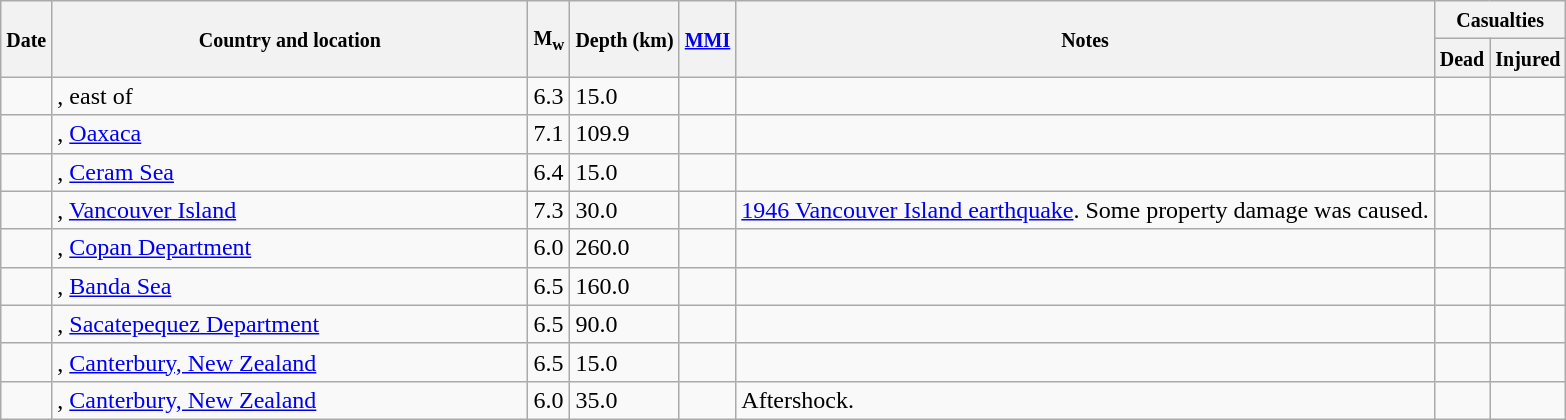<table class="wikitable sortable sort-under" style="border:1px black; margin-left:1em;">
<tr>
<th rowspan="2"><small>Date</small></th>
<th rowspan="2" style="width: 310px"><small>Country and location</small></th>
<th rowspan="2"><small>M<sub>w</sub></small></th>
<th rowspan="2"><small>Depth (km)</small></th>
<th rowspan="2"><small><a href='#'>MMI</a></small></th>
<th rowspan="2" class="unsortable"><small>Notes</small></th>
<th colspan="2"><small>Casualties</small></th>
</tr>
<tr>
<th><small>Dead</small></th>
<th><small>Injured</small></th>
</tr>
<tr>
<td></td>
<td>, east of</td>
<td>6.3</td>
<td>15.0</td>
<td></td>
<td></td>
<td></td>
<td></td>
</tr>
<tr>
<td></td>
<td>, <a href='#'>Oaxaca</a></td>
<td>7.1</td>
<td>109.9</td>
<td></td>
<td></td>
<td></td>
<td></td>
</tr>
<tr>
<td></td>
<td>, <a href='#'>Ceram Sea</a></td>
<td>6.4</td>
<td>15.0</td>
<td></td>
<td></td>
<td></td>
<td></td>
</tr>
<tr>
<td></td>
<td>, <a href='#'>Vancouver Island</a></td>
<td>7.3</td>
<td>30.0</td>
<td></td>
<td><a href='#'>1946 Vancouver Island earthquake</a>. Some property damage was caused.</td>
<td></td>
<td></td>
</tr>
<tr>
<td></td>
<td>, <a href='#'>Copan Department</a></td>
<td>6.0</td>
<td>260.0</td>
<td></td>
<td></td>
<td></td>
<td></td>
</tr>
<tr>
<td></td>
<td>, <a href='#'>Banda Sea</a></td>
<td>6.5</td>
<td>160.0</td>
<td></td>
<td></td>
<td></td>
<td></td>
</tr>
<tr>
<td></td>
<td>, <a href='#'>Sacatepequez Department</a></td>
<td>6.5</td>
<td>90.0</td>
<td></td>
<td></td>
<td></td>
<td></td>
</tr>
<tr>
<td></td>
<td>, <a href='#'>Canterbury, New Zealand</a></td>
<td>6.5</td>
<td>15.0</td>
<td></td>
<td></td>
<td></td>
<td></td>
</tr>
<tr>
<td></td>
<td>, <a href='#'>Canterbury, New Zealand</a></td>
<td>6.0</td>
<td>35.0</td>
<td></td>
<td>Aftershock.</td>
<td></td>
<td></td>
</tr>
</table>
